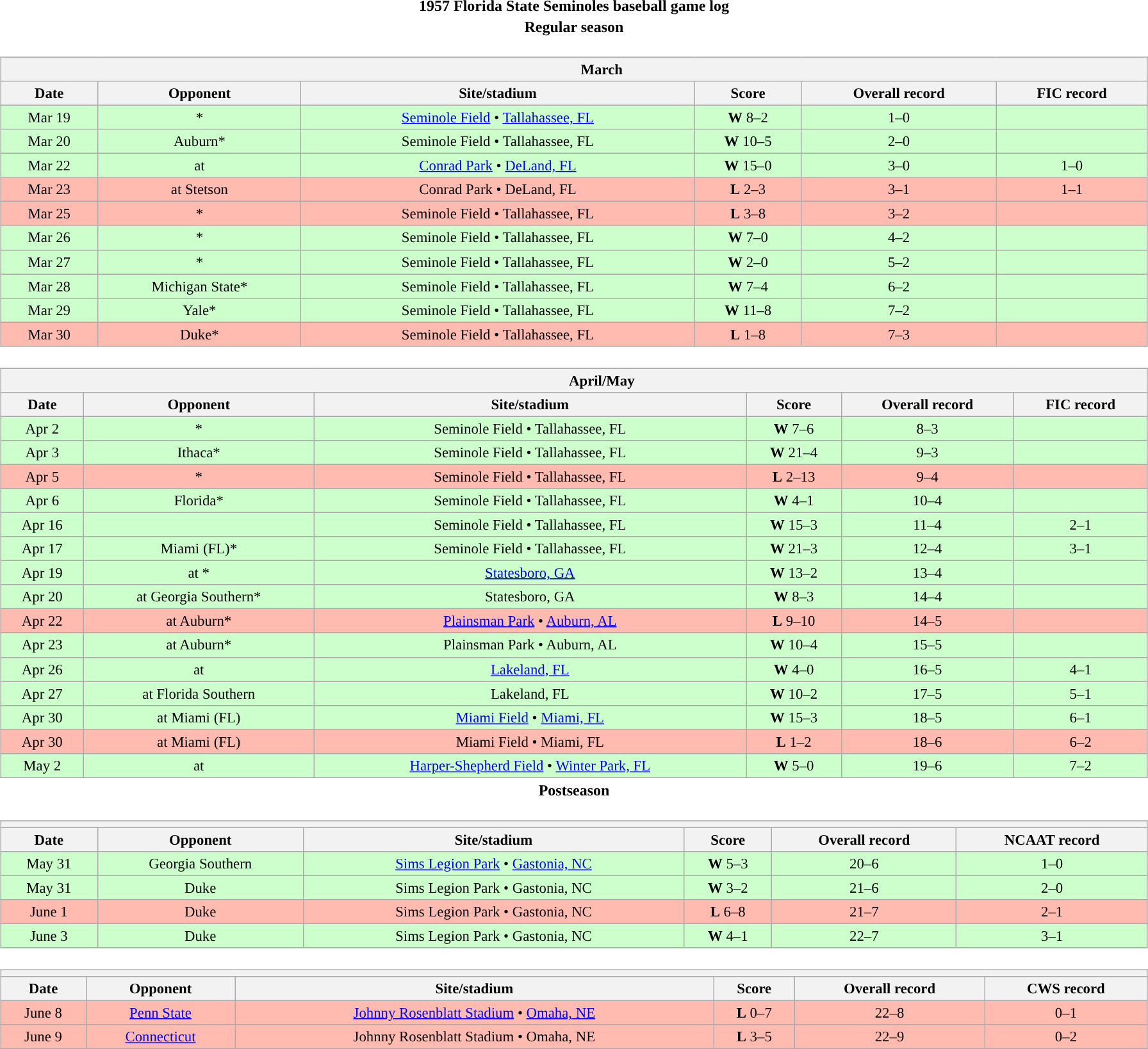<table class="toccolours" width=95% style="margin:1.5em auto; text-align:center;">
<tr>
<th colspan=2>1957 Florida State Seminoles baseball game log</th>
</tr>
<tr>
<th colspan=2>Regular season</th>
</tr>
<tr valign="top">
<td><br><table class="wikitable collapsible collapsed" style="margin:auto; font-size:95%; width:100%">
<tr>
<th colspan=11 style="padding-left:4em;">March</th>
</tr>
<tr>
<th>Date</th>
<th>Opponent</th>
<th>Site/stadium</th>
<th>Score</th>
<th>Overall record</th>
<th>FIC record</th>
</tr>
<tr bgcolor=ccffcc>
<td>Mar 19</td>
<td>*</td>
<td><a href='#'>Seminole Field</a> • <a href='#'>Tallahassee, FL</a></td>
<td><strong>W</strong> 8–2</td>
<td>1–0</td>
<td></td>
</tr>
<tr bgcolor=ccffcc>
<td>Mar 20</td>
<td>Auburn*</td>
<td>Seminole Field • Tallahassee, FL</td>
<td><strong>W</strong> 10–5</td>
<td>2–0</td>
<td></td>
</tr>
<tr bgcolor=ccffcc>
<td>Mar 22</td>
<td>at </td>
<td><a href='#'>Conrad Park</a> • <a href='#'>DeLand, FL</a></td>
<td><strong>W</strong> 15–0</td>
<td>3–0</td>
<td>1–0</td>
</tr>
<tr bgcolor=ffbbb>
<td>Mar 23</td>
<td>at Stetson</td>
<td>Conrad Park • DeLand, FL</td>
<td><strong>L</strong> 2–3</td>
<td>3–1</td>
<td>1–1</td>
</tr>
<tr bgcolor=ffbbb>
<td>Mar 25</td>
<td>*</td>
<td>Seminole Field • Tallahassee, FL</td>
<td><strong>L</strong> 3–8</td>
<td>3–2</td>
<td></td>
</tr>
<tr bgcolor=ccffcc>
<td>Mar 26</td>
<td>*</td>
<td>Seminole Field • Tallahassee, FL</td>
<td><strong>W</strong> 7–0</td>
<td>4–2</td>
<td></td>
</tr>
<tr bgcolor=ccffcc>
<td>Mar 27</td>
<td>*</td>
<td>Seminole Field • Tallahassee, FL</td>
<td><strong>W</strong> 2–0</td>
<td>5–2</td>
<td></td>
</tr>
<tr bgcolor=ccffcc>
<td>Mar 28</td>
<td>Michigan State*</td>
<td>Seminole Field • Tallahassee, FL</td>
<td><strong>W</strong> 7–4</td>
<td>6–2</td>
<td></td>
</tr>
<tr bgcolor=ccffcc>
<td>Mar 29</td>
<td>Yale*</td>
<td>Seminole Field • Tallahassee, FL</td>
<td><strong>W</strong> 11–8</td>
<td>7–2</td>
<td></td>
</tr>
<tr bgcolor=ffbbb>
<td>Mar 30</td>
<td>Duke*</td>
<td>Seminole Field • Tallahassee, FL</td>
<td><strong>L</strong> 1–8</td>
<td>7–3</td>
<td></td>
</tr>
</table>
</td>
</tr>
<tr>
<td><br><table class="wikitable collapsible collapsed" style="margin:auto; font-size:95%; width:100%">
<tr>
<th colspan=11 style="padding-left:4em;">April/May</th>
</tr>
<tr>
<th>Date</th>
<th>Opponent</th>
<th>Site/stadium</th>
<th>Score</th>
<th>Overall record</th>
<th>FIC record</th>
</tr>
<tr bgcolor=ccffcc>
<td>Apr 2</td>
<td>*</td>
<td>Seminole Field • Tallahassee, FL</td>
<td><strong>W</strong> 7–6</td>
<td>8–3</td>
<td></td>
</tr>
<tr bgcolor=ccffcc>
<td>Apr 3</td>
<td>Ithaca*</td>
<td>Seminole Field • Tallahassee, FL</td>
<td><strong>W</strong> 21–4</td>
<td>9–3</td>
<td></td>
</tr>
<tr bgcolor=ffbbb>
<td>Apr 5</td>
<td>*</td>
<td>Seminole Field • Tallahassee, FL</td>
<td><strong>L</strong> 2–13</td>
<td>9–4</td>
<td></td>
</tr>
<tr bgcolor=ccffcc>
<td>Apr 6</td>
<td>Florida*</td>
<td>Seminole Field • Tallahassee, FL</td>
<td><strong>W</strong> 4–1</td>
<td>10–4</td>
<td></td>
</tr>
<tr bgcolor=ccffcc>
<td>Apr 16</td>
<td></td>
<td>Seminole Field • Tallahassee, FL</td>
<td><strong>W</strong> 15–3</td>
<td>11–4</td>
<td>2–1</td>
</tr>
<tr bgcolor=ccffcc>
<td>Apr 17</td>
<td>Miami (FL)*</td>
<td>Seminole Field • Tallahassee, FL</td>
<td><strong>W</strong> 21–3</td>
<td>12–4</td>
<td>3–1</td>
</tr>
<tr bgcolor=ccffcc>
<td>Apr 19</td>
<td>at *</td>
<td><a href='#'>Statesboro, GA</a></td>
<td><strong>W</strong> 13–2</td>
<td>13–4</td>
<td></td>
</tr>
<tr bgcolor=ccffcc>
<td>Apr 20</td>
<td>at Georgia Southern*</td>
<td>Statesboro, GA</td>
<td><strong>W</strong> 8–3</td>
<td>14–4</td>
<td></td>
</tr>
<tr bgcolor=ffbbb>
<td>Apr 22</td>
<td>at Auburn*</td>
<td><a href='#'>Plainsman Park</a> • <a href='#'>Auburn, AL</a></td>
<td><strong>L</strong> 9–10</td>
<td>14–5</td>
<td></td>
</tr>
<tr bgcolor=ccffcc>
<td>Apr 23</td>
<td>at Auburn*</td>
<td>Plainsman Park • Auburn, AL</td>
<td><strong>W</strong> 10–4</td>
<td>15–5</td>
<td></td>
</tr>
<tr bgcolor=ccffcc>
<td>Apr 26</td>
<td>at </td>
<td><a href='#'>Lakeland, FL</a></td>
<td><strong>W</strong> 4–0</td>
<td>16–5</td>
<td>4–1</td>
</tr>
<tr bgcolor=ccffcc>
<td>Apr 27</td>
<td>at Florida Southern</td>
<td>Lakeland, FL</td>
<td><strong>W</strong> 10–2</td>
<td>17–5</td>
<td>5–1</td>
</tr>
<tr bgcolor=ccffcc>
<td>Apr 30</td>
<td>at Miami (FL)</td>
<td><a href='#'>Miami Field</a> • <a href='#'>Miami, FL</a></td>
<td><strong>W</strong> 15–3</td>
<td>18–5</td>
<td>6–1</td>
</tr>
<tr bgcolor=ffbbb>
<td>Apr 30</td>
<td>at Miami (FL)</td>
<td>Miami Field • Miami, FL</td>
<td><strong>L</strong> 1–2</td>
<td>18–6</td>
<td>6–2</td>
</tr>
<tr bgcolor=ccffcc>
<td>May 2</td>
<td>at </td>
<td><a href='#'>Harper-Shepherd Field</a> • <a href='#'>Winter Park, FL</a></td>
<td><strong>W</strong> 5–0</td>
<td>19–6</td>
<td>7–2</td>
</tr>
</table>
</td>
</tr>
<tr>
<th colspan=2>Postseason</th>
</tr>
<tr valign="top">
<td><br><table class="wikitable collapsible collapsed" style="margin:auto; font-size:95%; width:100%">
<tr>
<th colspan=11 style="padding-left:4em;"><a href='#'></a></th>
</tr>
<tr>
<th>Date</th>
<th>Opponent</th>
<th>Site/stadium</th>
<th>Score</th>
<th>Overall record</th>
<th>NCAAT record</th>
</tr>
<tr bgcolor=ccffcc>
<td>May 31</td>
<td>Georgia Southern</td>
<td><a href='#'>Sims Legion Park</a> • <a href='#'>Gastonia, NC</a></td>
<td><strong>W</strong> 5–3</td>
<td>20–6</td>
<td>1–0</td>
</tr>
<tr bgcolor=ccffcc>
<td>May 31</td>
<td>Duke</td>
<td>Sims Legion Park • Gastonia, NC</td>
<td><strong>W</strong> 3–2</td>
<td>21–6</td>
<td>2–0</td>
</tr>
<tr bgcolor=ffbbb>
<td>June 1</td>
<td>Duke</td>
<td>Sims Legion Park • Gastonia, NC</td>
<td><strong>L</strong> 6–8</td>
<td>21–7</td>
<td>2–1</td>
</tr>
<tr bgcolor=ccffcc>
<td>June 3</td>
<td>Duke</td>
<td>Sims Legion Park • Gastonia, NC</td>
<td><strong>W</strong> 4–1</td>
<td>22–7</td>
<td>3–1</td>
</tr>
</table>
</td>
</tr>
<tr valign="top">
<td><br><table class="wikitable collapsible collapsed" style="margin:auto; font-size:95%; width:100%">
<tr>
<th colspan=11 style="padding-left:4em; "><a href='#'></a></th>
</tr>
<tr>
<th>Date</th>
<th>Opponent</th>
<th>Site/stadium</th>
<th>Score</th>
<th>Overall record</th>
<th>CWS record</th>
</tr>
<tr bgcolor=ffbbb>
<td>June 8</td>
<td><a href='#'>Penn State</a></td>
<td><a href='#'>Johnny Rosenblatt Stadium</a> • <a href='#'>Omaha, NE</a></td>
<td><strong>L</strong> 0–7</td>
<td>22–8</td>
<td>0–1</td>
</tr>
<tr bgcolor=ffbbb>
<td>June 9</td>
<td><a href='#'>Connecticut</a></td>
<td>Johnny Rosenblatt Stadium • Omaha, NE</td>
<td><strong>L</strong> 3–5</td>
<td>22–9</td>
<td>0–2</td>
</tr>
</table>
</td>
</tr>
</table>
